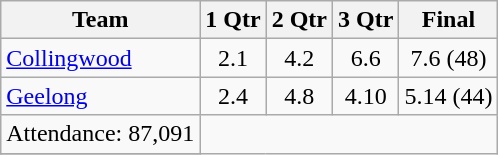<table class="wikitable">
<tr>
<th>Team</th>
<th>1 Qtr</th>
<th>2 Qtr</th>
<th>3 Qtr</th>
<th>Final</th>
</tr>
<tr>
<td><a href='#'>Collingwood</a></td>
<td align=center>2.1</td>
<td align=center>4.2</td>
<td align=center>6.6</td>
<td align=center>7.6 (48)</td>
</tr>
<tr>
<td><a href='#'>Geelong</a></td>
<td align=center>2.4</td>
<td align=center>4.8</td>
<td align=center>4.10</td>
<td align=center>5.14 (44)</td>
</tr>
<tr>
<td align=center>Attendance: 87,091</td>
</tr>
<tr>
</tr>
</table>
